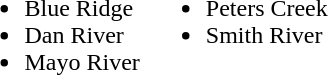<table border="0">
<tr>
<td valign="top"><br><ul><li>Blue Ridge</li><li>Dan River</li><li>Mayo River</li></ul></td>
<td valign="top"><br><ul><li>Peters Creek</li><li>Smith River</li></ul></td>
</tr>
</table>
